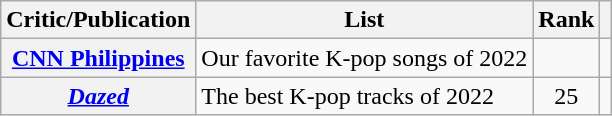<table class="wikitable plainrowheaders sortable">
<tr>
<th scope="col">Critic/Publication</th>
<th scope="col" class="unsortable">List</th>
<th scope="col" data-sort-type="number">Rank</th>
<th scope="col" class="unsortable"></th>
</tr>
<tr>
<th scope="row"><a href='#'>CNN Philippines</a></th>
<td>Our favorite K-pop songs of 2022</td>
<td></td>
<td style="text-align:center"></td>
</tr>
<tr>
<th scope="row"><em><a href='#'>Dazed</a></em></th>
<td>The best K-pop tracks of 2022</td>
<td style="text-align:center">25</td>
<td style="text-align:center"></td>
</tr>
</table>
